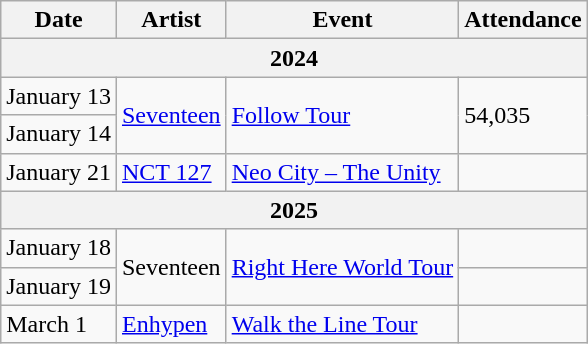<table class="wikitable">
<tr>
<th>Date</th>
<th><strong>Artist</strong></th>
<th><strong>Event</strong></th>
<th>Attendance</th>
</tr>
<tr>
<th colspan="4">2024</th>
</tr>
<tr>
<td>January 13</td>
<td rowspan="2"><a href='#'>Seventeen</a></td>
<td rowspan="2"><a href='#'>Follow Tour</a></td>
<td rowspan="2">54,035</td>
</tr>
<tr>
<td>January 14</td>
</tr>
<tr>
<td>January 21</td>
<td><a href='#'>NCT 127</a></td>
<td><a href='#'>Neo City – The Unity</a></td>
<td></td>
</tr>
<tr>
<th colspan="4">2025</th>
</tr>
<tr>
<td>January 18</td>
<td rowspan="2">Seventeen</td>
<td rowspan="2"><a href='#'>Right Here World Tour</a></td>
<td></td>
</tr>
<tr>
<td>January 19</td>
<td></td>
</tr>
<tr>
<td>March 1</td>
<td><a href='#'>Enhypen</a></td>
<td><a href='#'>Walk the Line Tour</a></td>
<td></td>
</tr>
</table>
